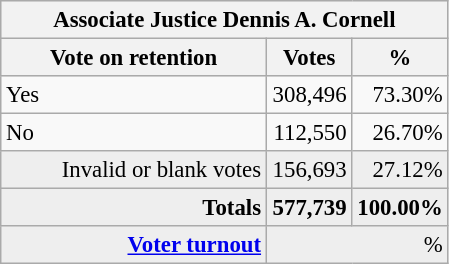<table class="wikitable" style="font-size: 95%;">
<tr style="background-color:#E9E9E9">
<th colspan=7>Associate Justice Dennis A. Cornell</th>
</tr>
<tr style="background-color:#E9E9E9">
<th style="width: 170px">Vote on retention</th>
<th style="width: 50px">Votes</th>
<th style="width: 40px">%</th>
</tr>
<tr>
<td>Yes</td>
<td align="right">308,496</td>
<td align="right">73.30%</td>
</tr>
<tr>
<td>No</td>
<td align="right">112,550</td>
<td align="right">26.70%</td>
</tr>
<tr bgcolor="#EEEEEE">
<td align="right">Invalid or blank votes</td>
<td align="right">156,693</td>
<td align="right">27.12%</td>
</tr>
<tr bgcolor="#EEEEEE">
<td align="right"><strong>Totals</strong></td>
<td align="right"><strong>577,739</strong></td>
<td align="right"><strong>100.00%</strong></td>
</tr>
<tr bgcolor="#EEEEEE">
<td align="right"><strong><a href='#'>Voter turnout</a></strong></td>
<td colspan="2" align="right">%</td>
</tr>
</table>
